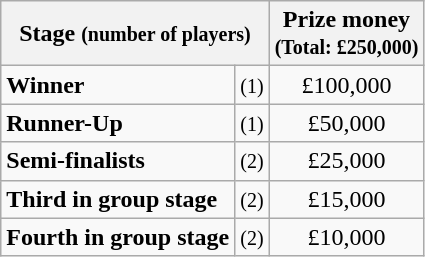<table class="wikitable">
<tr>
<th colspan=2>Stage <small>(number of players)</small></th>
<th>Prize money<br><small>(Total: £250,000)</small></th>
</tr>
<tr>
<td><strong>Winner</strong></td>
<td align=center><small>(1)</small></td>
<td align=center>£100,000</td>
</tr>
<tr>
<td><strong>Runner-Up</strong></td>
<td align=center><small>(1)</small></td>
<td align=center>£50,000</td>
</tr>
<tr>
<td><strong>Semi-finalists</strong></td>
<td align=center><small>(2)</small></td>
<td align=center>£25,000</td>
</tr>
<tr>
<td><strong>Third in group stage</strong></td>
<td align=center><small>(2)</small></td>
<td align=center>£15,000</td>
</tr>
<tr>
<td><strong>Fourth in group stage</strong></td>
<td align=center><small>(2)</small></td>
<td align=center>£10,000</td>
</tr>
</table>
